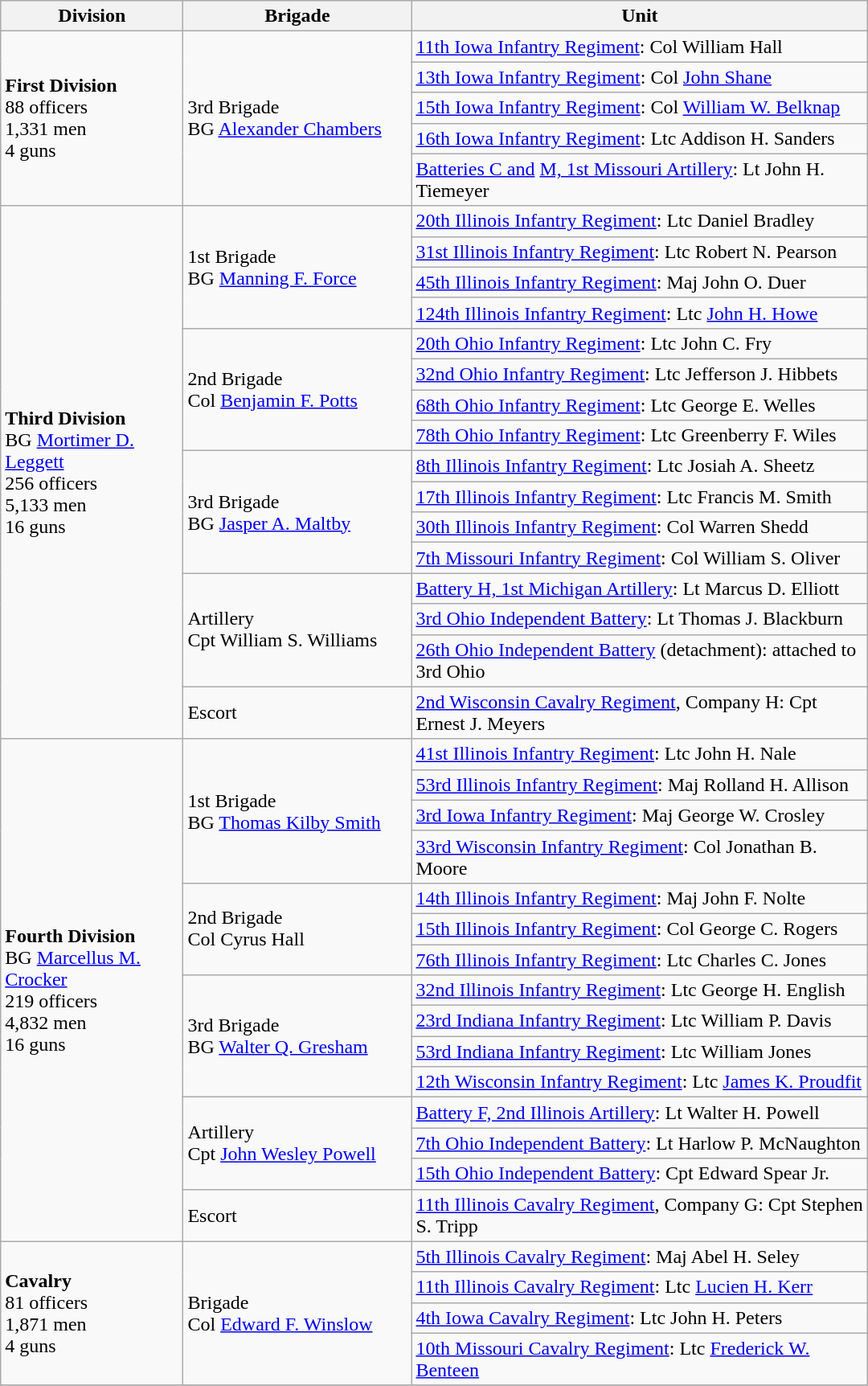<table class="wikitable" style="text-align:left; width:57%;">
<tr>
<th width=12%>Division</th>
<th width=15%>Brigade</th>
<th width=30%>Unit</th>
</tr>
<tr>
<td rowspan=5><strong>First Division</strong><br>88 officers<br>1,331 men<br>4 guns</td>
<td rowspan=5>3rd Brigade<br>BG <a href='#'>Alexander Chambers</a></td>
<td><a href='#'>11th Iowa Infantry Regiment</a>: Col William Hall</td>
</tr>
<tr>
<td><a href='#'>13th Iowa Infantry Regiment</a>: Col <a href='#'>John Shane</a></td>
</tr>
<tr>
<td><a href='#'>15th Iowa Infantry Regiment</a>: Col <a href='#'>William W. Belknap</a></td>
</tr>
<tr>
<td><a href='#'>16th Iowa Infantry Regiment</a>: Ltc Addison H. Sanders</td>
</tr>
<tr>
<td><a href='#'>Batteries C and</a> <a href='#'>M, 1st Missouri Artillery</a>: Lt John H. Tiemeyer</td>
</tr>
<tr>
<td rowspan=16><strong>Third Division</strong><br>BG <a href='#'>Mortimer D. Leggett</a><br>256 officers<br>5,133 men<br>16 guns</td>
<td rowspan=4>1st Brigade<br>BG <a href='#'>Manning F. Force</a></td>
<td><a href='#'>20th Illinois Infantry Regiment</a>: Ltc Daniel Bradley</td>
</tr>
<tr>
<td><a href='#'>31st Illinois Infantry Regiment</a>: Ltc Robert N. Pearson</td>
</tr>
<tr>
<td><a href='#'>45th Illinois Infantry Regiment</a>: Maj John O. Duer</td>
</tr>
<tr>
<td><a href='#'>124th Illinois Infantry Regiment</a>: Ltc <a href='#'>John H. Howe</a></td>
</tr>
<tr>
<td rowspan=4>2nd Brigade<br>Col <a href='#'>Benjamin F. Potts</a></td>
<td><a href='#'>20th Ohio Infantry Regiment</a>: Ltc John C. Fry</td>
</tr>
<tr>
<td><a href='#'>32nd Ohio Infantry Regiment</a>: Ltc Jefferson J. Hibbets</td>
</tr>
<tr>
<td><a href='#'>68th Ohio Infantry Regiment</a>: Ltc George E. Welles</td>
</tr>
<tr>
<td><a href='#'>78th Ohio Infantry Regiment</a>: Ltc Greenberry F. Wiles</td>
</tr>
<tr>
<td rowspan=4>3rd Brigade<br>BG <a href='#'>Jasper A. Maltby</a></td>
<td><a href='#'>8th Illinois Infantry Regiment</a>: Ltc Josiah A. Sheetz</td>
</tr>
<tr>
<td><a href='#'>17th Illinois Infantry Regiment</a>: Ltc Francis M. Smith</td>
</tr>
<tr>
<td><a href='#'>30th Illinois Infantry Regiment</a>: Col Warren Shedd</td>
</tr>
<tr>
<td><a href='#'>7th Missouri Infantry Regiment</a>: Col William S. Oliver</td>
</tr>
<tr>
<td rowspan=3>Artillery<br>Cpt William S. Williams</td>
<td><a href='#'>Battery H, 1st Michigan Artillery</a>: Lt Marcus D. Elliott</td>
</tr>
<tr>
<td><a href='#'>3rd Ohio Independent Battery</a>: Lt Thomas J. Blackburn</td>
</tr>
<tr>
<td><a href='#'>26th Ohio Independent Battery</a> (detachment): attached to 3rd Ohio</td>
</tr>
<tr>
<td rowspan=1>Escort</td>
<td><a href='#'>2nd Wisconsin Cavalry Regiment</a>, Company H: Cpt Ernest J. Meyers</td>
</tr>
<tr>
<td rowspan=15><strong>Fourth Division</strong><br>BG <a href='#'>Marcellus M. Crocker</a><br>219 officers<br>4,832 men<br>16 guns</td>
<td rowspan=4>1st Brigade<br>BG <a href='#'>Thomas Kilby Smith</a></td>
<td><a href='#'>41st Illinois Infantry Regiment</a>: Ltc John H. Nale</td>
</tr>
<tr>
<td><a href='#'>53rd Illinois Infantry Regiment</a>: Maj Rolland H. Allison</td>
</tr>
<tr>
<td><a href='#'>3rd Iowa Infantry Regiment</a>: Maj George W. Crosley</td>
</tr>
<tr>
<td><a href='#'>33rd Wisconsin Infantry Regiment</a>: Col Jonathan B. Moore</td>
</tr>
<tr>
<td rowspan=3>2nd Brigade<br>Col Cyrus Hall</td>
<td><a href='#'>14th Illinois Infantry Regiment</a>: Maj John F. Nolte</td>
</tr>
<tr>
<td><a href='#'>15th Illinois Infantry Regiment</a>: Col George C. Rogers</td>
</tr>
<tr>
<td><a href='#'>76th Illinois Infantry Regiment</a>: Ltc Charles C. Jones</td>
</tr>
<tr>
<td rowspan=4>3rd Brigade<br>BG <a href='#'>Walter Q. Gresham</a></td>
<td><a href='#'>32nd Illinois Infantry Regiment</a>: Ltc George H. English</td>
</tr>
<tr>
<td><a href='#'>23rd Indiana Infantry Regiment</a>: Ltc William P. Davis</td>
</tr>
<tr>
<td><a href='#'>53rd Indiana Infantry Regiment</a>: Ltc William Jones</td>
</tr>
<tr>
<td><a href='#'>12th Wisconsin Infantry Regiment</a>: Ltc <a href='#'>James K. Proudfit</a></td>
</tr>
<tr>
<td rowspan=3>Artillery<br>Cpt <a href='#'>John Wesley Powell</a></td>
<td><a href='#'>Battery F, 2nd Illinois Artillery</a>: Lt Walter H. Powell</td>
</tr>
<tr>
<td><a href='#'>7th Ohio Independent Battery</a>: Lt Harlow P. McNaughton</td>
</tr>
<tr>
<td><a href='#'>15th Ohio Independent Battery</a>: Cpt Edward Spear Jr.</td>
</tr>
<tr>
<td rowspan=1>Escort</td>
<td><a href='#'>11th Illinois Cavalry Regiment</a>, Company G: Cpt Stephen S. Tripp</td>
</tr>
<tr>
<td rowspan=4><strong>Cavalry</strong><br>81 officers<br>1,871 men<br>4 guns</td>
<td rowspan=4>Brigade<br>Col <a href='#'>Edward F. Winslow</a></td>
<td><a href='#'>5th Illinois Cavalry Regiment</a>: Maj Abel H. Seley</td>
</tr>
<tr>
<td><a href='#'>11th Illinois Cavalry Regiment</a>: Ltc <a href='#'>Lucien H. Kerr</a></td>
</tr>
<tr>
<td><a href='#'>4th Iowa Cavalry Regiment</a>: Ltc John H. Peters</td>
</tr>
<tr>
<td><a href='#'>10th Missouri Cavalry Regiment</a>: Ltc <a href='#'>Frederick W. Benteen</a></td>
</tr>
<tr>
</tr>
</table>
